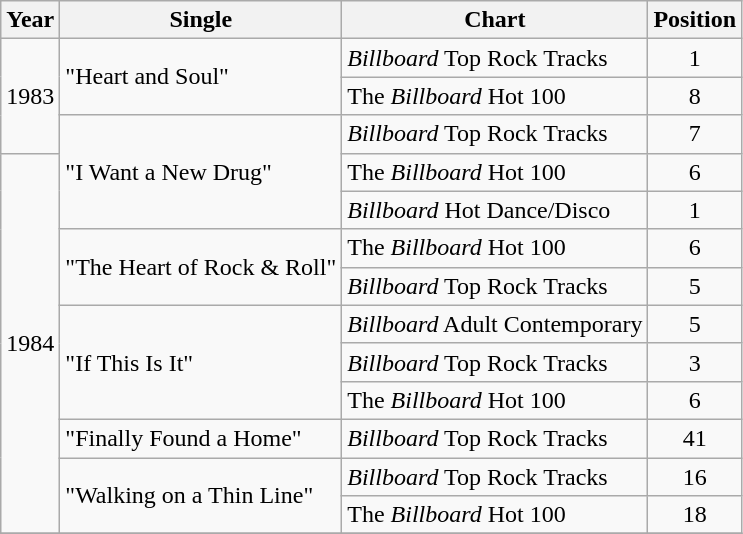<table class="wikitable">
<tr>
<th>Year</th>
<th>Single</th>
<th>Chart</th>
<th>Position</th>
</tr>
<tr>
<td rowspan=3>1983</td>
<td rowspan=2>"Heart and Soul"</td>
<td><em>Billboard</em> Top Rock Tracks</td>
<td align="center">1</td>
</tr>
<tr>
<td>The <em>Billboard</em> Hot 100</td>
<td align="center">8</td>
</tr>
<tr>
<td rowspan=3>"I Want a New Drug"</td>
<td><em>Billboard</em> Top Rock Tracks</td>
<td align="center">7</td>
</tr>
<tr>
<td rowspan=10>1984</td>
<td>The <em>Billboard</em> Hot 100</td>
<td align="center">6</td>
</tr>
<tr>
<td><em>Billboard</em> Hot Dance/Disco</td>
<td align="center">1</td>
</tr>
<tr>
<td rowspan=2>"The Heart of Rock & Roll"</td>
<td>The <em>Billboard</em> Hot 100</td>
<td align="center">6</td>
</tr>
<tr>
<td><em>Billboard</em> Top Rock Tracks</td>
<td align="center">5</td>
</tr>
<tr>
<td rowspan=3>"If This Is It"</td>
<td><em>Billboard</em> Adult Contemporary</td>
<td align="center">5</td>
</tr>
<tr>
<td><em>Billboard</em> Top Rock Tracks</td>
<td align="center">3</td>
</tr>
<tr>
<td>The <em>Billboard</em> Hot 100</td>
<td align="center">6</td>
</tr>
<tr>
<td>"Finally Found a Home"</td>
<td><em>Billboard</em> Top Rock Tracks</td>
<td align="center">41</td>
</tr>
<tr>
<td rowspan=2>"Walking on a Thin Line"</td>
<td><em>Billboard</em> Top Rock Tracks</td>
<td align="center">16</td>
</tr>
<tr>
<td>The <em>Billboard</em> Hot 100</td>
<td align="center">18</td>
</tr>
<tr>
</tr>
</table>
